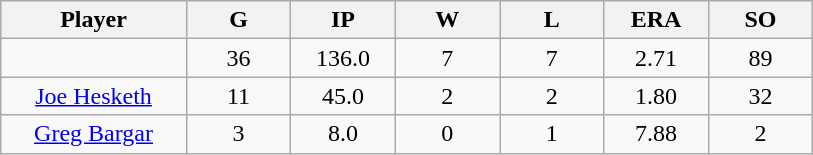<table class="wikitable sortable">
<tr>
<th bgcolor="#DDDDFF" width="16%">Player</th>
<th bgcolor="#DDDDFF" width="9%">G</th>
<th bgcolor="#DDDDFF" width="9%">IP</th>
<th bgcolor="#DDDDFF" width="9%">W</th>
<th bgcolor="#DDDDFF" width="9%">L</th>
<th bgcolor="#DDDDFF" width="9%">ERA</th>
<th bgcolor="#DDDDFF" width="9%">SO</th>
</tr>
<tr align="center">
<td></td>
<td>36</td>
<td>136.0</td>
<td>7</td>
<td>7</td>
<td>2.71</td>
<td>89</td>
</tr>
<tr align="center">
<td><a href='#'>Joe Hesketh</a></td>
<td>11</td>
<td>45.0</td>
<td>2</td>
<td>2</td>
<td>1.80</td>
<td>32</td>
</tr>
<tr align=center>
<td><a href='#'>Greg Bargar</a></td>
<td>3</td>
<td>8.0</td>
<td>0</td>
<td>1</td>
<td>7.88</td>
<td>2</td>
</tr>
</table>
